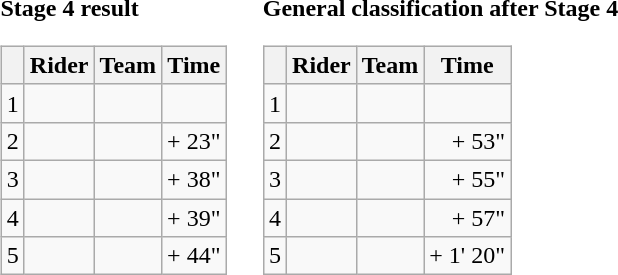<table>
<tr>
<td><strong>Stage 4 result</strong><br><table class="wikitable">
<tr>
<th></th>
<th>Rider</th>
<th>Team</th>
<th>Time</th>
</tr>
<tr>
<td>1</td>
<td></td>
<td></td>
<td align="right"></td>
</tr>
<tr>
<td>2</td>
<td></td>
<td></td>
<td align="right">+ 23"</td>
</tr>
<tr>
<td>3</td>
<td></td>
<td></td>
<td align="right">+ 38"</td>
</tr>
<tr>
<td>4</td>
<td></td>
<td></td>
<td align="right">+ 39"</td>
</tr>
<tr>
<td>5</td>
<td></td>
<td></td>
<td align="right">+ 44"</td>
</tr>
</table>
</td>
<td></td>
<td><strong>General classification after Stage 4</strong><br><table class="wikitable">
<tr>
<th></th>
<th>Rider</th>
<th>Team</th>
<th>Time</th>
</tr>
<tr>
<td>1</td>
<td></td>
<td></td>
<td align="right"></td>
</tr>
<tr>
<td>2</td>
<td></td>
<td></td>
<td align="right">+ 53"</td>
</tr>
<tr>
<td>3</td>
<td></td>
<td></td>
<td align="right">+ 55"</td>
</tr>
<tr>
<td>4</td>
<td></td>
<td></td>
<td align="right">+ 57"</td>
</tr>
<tr>
<td>5</td>
<td></td>
<td></td>
<td align="right">+ 1' 20"</td>
</tr>
</table>
</td>
</tr>
</table>
